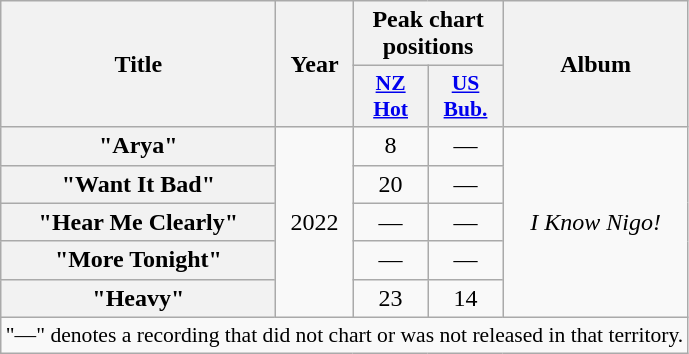<table class="wikitable plainrowheaders" style="text-align:center">
<tr>
<th rowspan="2">Title</th>
<th rowspan="2">Year</th>
<th colspan="2">Peak chart positions</th>
<th rowspan="2">Album</th>
</tr>
<tr>
<th scope="col" style="width:3em;font-size:90%;"><a href='#'>NZ<br>Hot</a><br></th>
<th scope="col" style="width:3em;font-size:90%;"><a href='#'>US<br>Bub.</a><br></th>
</tr>
<tr>
<th scope="row">"Arya"<br></th>
<td rowspan="5">2022</td>
<td>8</td>
<td>—</td>
<td rowspan="5"><em>I Know Nigo!</em></td>
</tr>
<tr>
<th scope="row">"Want It Bad"<br></th>
<td>20</td>
<td>—</td>
</tr>
<tr>
<th scope="row">"Hear Me Clearly"<br></th>
<td>—</td>
<td>—</td>
</tr>
<tr>
<th scope="row">"More Tonight"<br></th>
<td>—</td>
<td>—</td>
</tr>
<tr>
<th scope="row">"Heavy"<br></th>
<td>23</td>
<td>14</td>
</tr>
<tr>
<td colspan="5" style="font-size:90%">"—" denotes a recording that did not chart or was not released in that territory.</td>
</tr>
</table>
